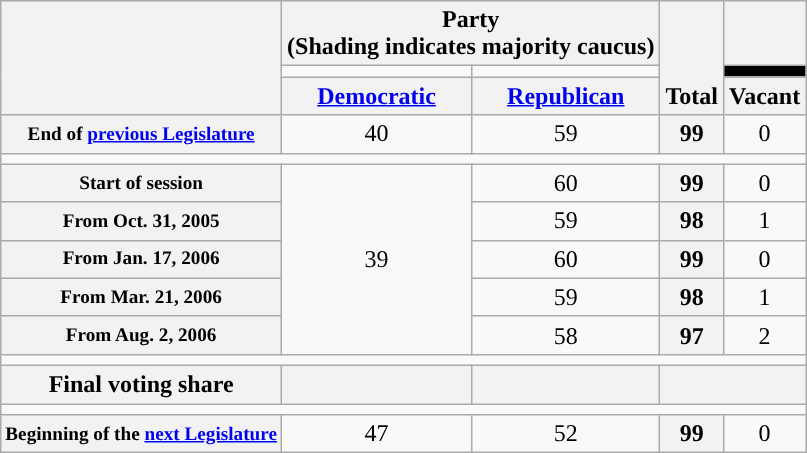<table class=wikitable style="text-align:center">
<tr style="vertical-align:bottom;">
<th rowspan=3></th>
<th colspan=2>Party <div>(Shading indicates majority caucus)</div></th>
<th rowspan=3>Total</th>
<th></th>
</tr>
<tr style="height:5px">
<td style="background-color:"></td>
<td style="background-color:"></td>
<td style="background-color:black"></td>
</tr>
<tr>
<th><a href='#'>Democratic</a></th>
<th><a href='#'>Republican</a></th>
<th>Vacant</th>
</tr>
<tr>
<th nowrap style="font-size:80%">End of <a href='#'>previous Legislature</a></th>
<td>40</td>
<td>59</td>
<th>99</th>
<td>0</td>
</tr>
<tr>
<td colspan=5></td>
</tr>
<tr>
<th nowrap style="font-size:80%">Start of session</th>
<td rowspan="5">39</td>
<td>60</td>
<th>99</th>
<td>0</td>
</tr>
<tr>
<th nowrap style="font-size:80%">From Oct. 31, 2005</th>
<td>59</td>
<th>98</th>
<td>1</td>
</tr>
<tr>
<th nowrap style="font-size:80%">From Jan. 17, 2006</th>
<td>60</td>
<th>99</th>
<td>0</td>
</tr>
<tr>
<th nowrap style="font-size:80%">From Mar. 21, 2006</th>
<td>59</td>
<th>98</th>
<td>1</td>
</tr>
<tr>
<th nowrap style="font-size:80%">From Aug. 2, 2006</th>
<td>58</td>
<th>97</th>
<td>2</td>
</tr>
<tr>
<td colspan=5></td>
</tr>
<tr>
<th>Final voting share</th>
<th></th>
<th></th>
<th colspan=2></th>
</tr>
<tr>
<td colspan=5></td>
</tr>
<tr>
<th style="white-space:nowrap; font-size:80%;">Beginning of the <a href='#'>next Legislature</a></th>
<td>47</td>
<td>52</td>
<th>99</th>
<td>0</td>
</tr>
</table>
